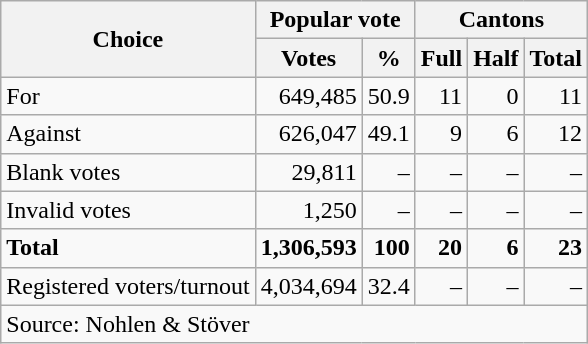<table class=wikitable style=text-align:right>
<tr>
<th rowspan=2>Choice</th>
<th colspan=2>Popular vote</th>
<th colspan=3>Cantons</th>
</tr>
<tr>
<th>Votes</th>
<th>%</th>
<th>Full</th>
<th>Half</th>
<th>Total</th>
</tr>
<tr>
<td align=left>For</td>
<td>649,485</td>
<td>50.9</td>
<td>11</td>
<td>0</td>
<td>11</td>
</tr>
<tr>
<td align=left>Against</td>
<td>626,047</td>
<td>49.1</td>
<td>9</td>
<td>6</td>
<td>12</td>
</tr>
<tr>
<td align=left>Blank votes</td>
<td>29,811</td>
<td>–</td>
<td>–</td>
<td>–</td>
<td>–</td>
</tr>
<tr>
<td align=left>Invalid votes</td>
<td>1,250</td>
<td>–</td>
<td>–</td>
<td>–</td>
<td>–</td>
</tr>
<tr>
<td align=left><strong>Total</strong></td>
<td><strong>1,306,593</strong></td>
<td><strong>100</strong></td>
<td><strong>20</strong></td>
<td><strong>6</strong></td>
<td><strong>23</strong></td>
</tr>
<tr>
<td align=left>Registered voters/turnout</td>
<td>4,034,694</td>
<td>32.4</td>
<td>–</td>
<td>–</td>
<td>–</td>
</tr>
<tr>
<td align=left colspan=11>Source: Nohlen & Stöver</td>
</tr>
</table>
